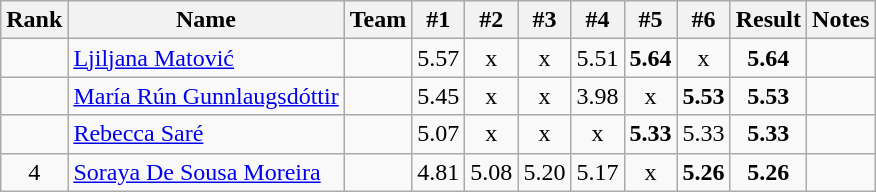<table class="wikitable sortable" style="text-align:center">
<tr>
<th>Rank</th>
<th>Name</th>
<th>Team</th>
<th>#1</th>
<th>#2</th>
<th>#3</th>
<th>#4</th>
<th>#5</th>
<th>#6</th>
<th>Result</th>
<th>Notes</th>
</tr>
<tr>
<td></td>
<td align="left"><a href='#'>Ljiljana Matović</a></td>
<td align=left></td>
<td>5.57</td>
<td>x</td>
<td>x</td>
<td>5.51</td>
<td><strong>5.64</strong></td>
<td>x</td>
<td><strong>5.64</strong></td>
<td></td>
</tr>
<tr>
<td></td>
<td align="left"><a href='#'>María Rún Gunnlaugsdóttir</a></td>
<td align=left></td>
<td>5.45</td>
<td>x</td>
<td>x</td>
<td>3.98</td>
<td>x</td>
<td><strong>5.53</strong></td>
<td><strong>5.53</strong></td>
<td></td>
</tr>
<tr>
<td></td>
<td align="left"><a href='#'>Rebecca Saré</a></td>
<td align=left></td>
<td>5.07</td>
<td>x</td>
<td>x</td>
<td>x</td>
<td><strong>5.33</strong></td>
<td>5.33</td>
<td><strong>5.33</strong></td>
<td></td>
</tr>
<tr>
<td>4</td>
<td align="left"><a href='#'>Soraya De Sousa Moreira</a></td>
<td align=left></td>
<td>4.81</td>
<td>5.08</td>
<td>5.20</td>
<td>5.17</td>
<td>x</td>
<td><strong>5.26</strong></td>
<td><strong>5.26</strong></td>
<td></td>
</tr>
</table>
